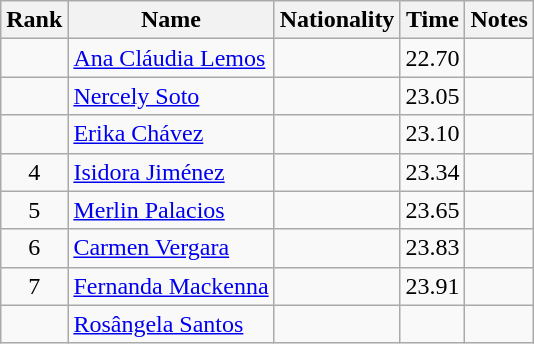<table class="wikitable sortable" style="text-align:center">
<tr>
<th>Rank</th>
<th>Name</th>
<th>Nationality</th>
<th>Time</th>
<th>Notes</th>
</tr>
<tr>
<td></td>
<td align=left><a href='#'>Ana Cláudia Lemos</a></td>
<td align=left></td>
<td>22.70</td>
<td></td>
</tr>
<tr>
<td></td>
<td align=left><a href='#'>Nercely Soto</a></td>
<td align=left></td>
<td>23.05</td>
<td></td>
</tr>
<tr>
<td></td>
<td align=left><a href='#'>Erika Chávez</a></td>
<td align=left></td>
<td>23.10</td>
<td></td>
</tr>
<tr>
<td>4</td>
<td align=left><a href='#'>Isidora Jiménez</a></td>
<td align=left></td>
<td>23.34</td>
<td></td>
</tr>
<tr>
<td>5</td>
<td align=left><a href='#'>Merlin Palacios</a></td>
<td align=left></td>
<td>23.65</td>
<td></td>
</tr>
<tr>
<td>6</td>
<td align=left><a href='#'>Carmen Vergara</a></td>
<td align=left></td>
<td>23.83</td>
<td></td>
</tr>
<tr>
<td>7</td>
<td align=left><a href='#'>Fernanda Mackenna</a></td>
<td align=left></td>
<td>23.91</td>
<td></td>
</tr>
<tr>
<td></td>
<td align=left><a href='#'>Rosângela Santos</a></td>
<td align=left></td>
<td></td>
<td></td>
</tr>
</table>
